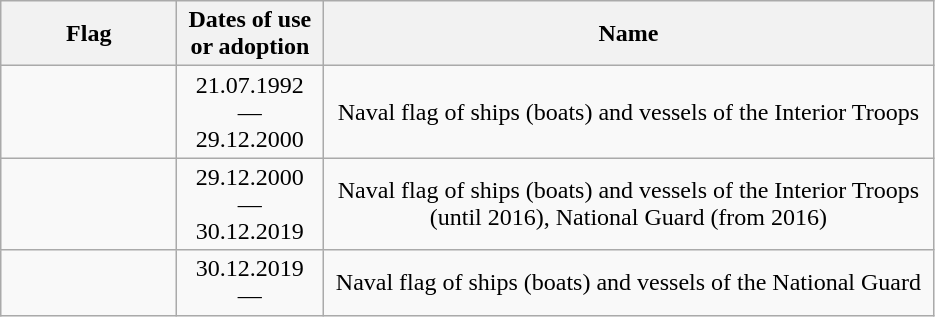<table class="wikitable">
<tr>
<th width="110">Flag</th>
<th width="90">Dates of use or adoption</th>
<th width="400">Name</th>
</tr>
<tr style="text-align:center;">
<td></td>
<td>21.07.1992 — 29.12.2000</td>
<td>Naval flag of ships (boats) and vessels of the Interior Troops</td>
</tr>
<tr style="text-align:center;">
<td></td>
<td>29.12.2000 — 30.12.2019</td>
<td>Naval flag of ships (boats) and vessels of the Interior Troops (until 2016), National Guard (from 2016)</td>
</tr>
<tr style="text-align:center;">
<td></td>
<td>30.12.2019 —</td>
<td>Naval flag of ships (boats) and vessels of the National Guard</td>
</tr>
</table>
